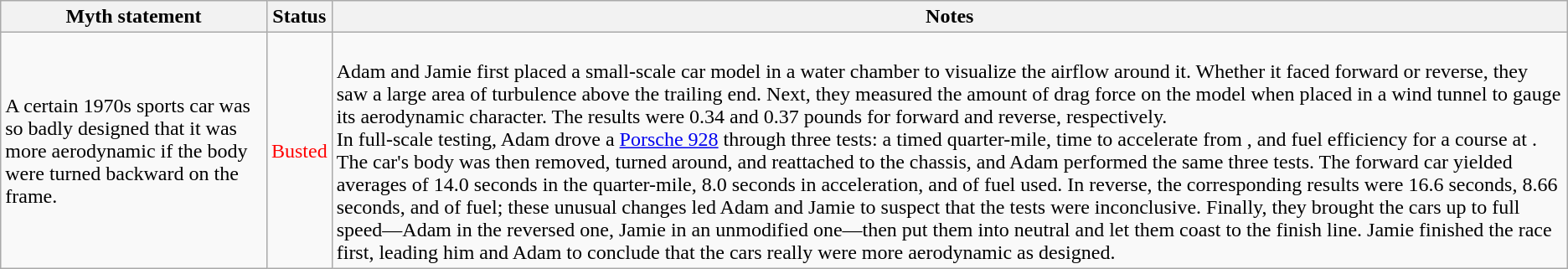<table class="wikitable plainrowheaders">
<tr>
<th>Myth statement</th>
<th>Status</th>
<th>Notes</th>
</tr>
<tr>
<td>A certain 1970s sports car was so badly designed that it was more aerodynamic if the body were turned backward on the frame.</td>
<td style="color:red">Busted</td>
<td><br>Adam and Jamie first placed a small-scale car model in a water chamber to visualize the airflow around it. Whether it faced forward or reverse, they saw a large area of turbulence above the trailing end. Next, they measured the amount of drag force on the model when placed in a wind tunnel to gauge its aerodynamic character. The results were 0.34 and 0.37 pounds for forward and reverse, respectively.<br>In full-scale testing, Adam drove a <a href='#'>Porsche 928</a> through three tests: a timed quarter-mile, time to accelerate from , and fuel efficiency for a  course at . The car's body was then removed, turned around, and reattached to the chassis, and Adam performed the same three tests. The forward car yielded averages of 14.0 seconds in the quarter-mile, 8.0 seconds in acceleration, and  of fuel used. In reverse, the corresponding results were 16.6 seconds, 8.66 seconds, and  of fuel; these unusual changes led Adam and Jamie to suspect that the tests were inconclusive. Finally, they brought the cars up to full speed—Adam in the reversed one, Jamie in an unmodified one—then put them into neutral and let them coast to the finish line. Jamie finished the race first, leading him and Adam to conclude that the cars really were more aerodynamic as designed.</td>
</tr>
</table>
